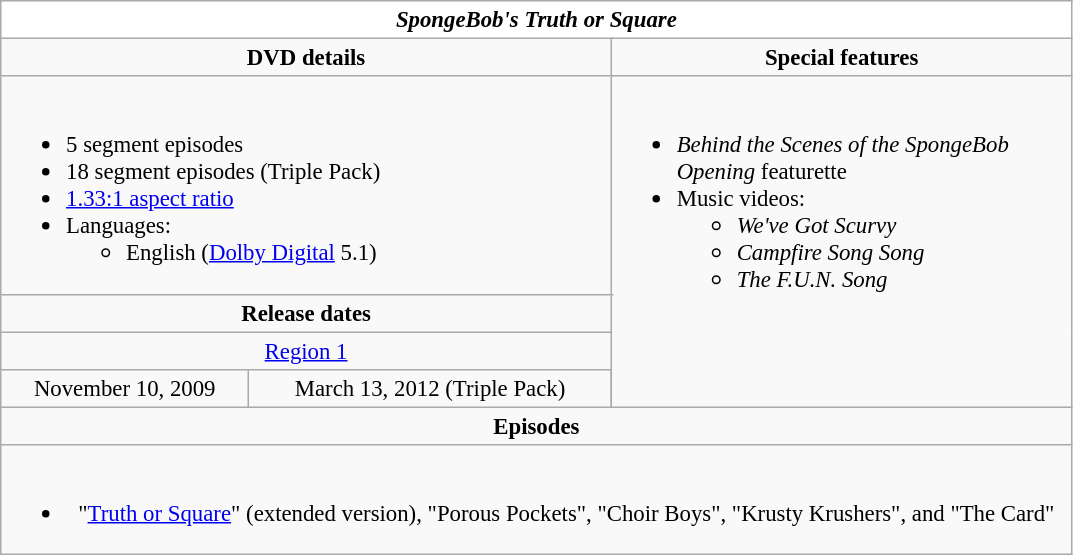<table class="wikitable" style="font-size: 95%;">
<tr style="background:#FFF; color:#000;">
<td colspan="4" align="center"><strong><em>SpongeBob's Truth or Square</em></strong></td>
</tr>
<tr valign="top">
<td style="text-align:center; width:400px;" colspan="3"><strong>DVD details</strong></td>
<td style="width:300px; text-align:center;"><strong>Special features</strong></td>
</tr>
<tr valign="top">
<td colspan="3" style="text-align:left; width:400px;"><br><ul><li>5 segment episodes</li><li>18 segment episodes (Triple Pack)</li><li><a href='#'>1.33:1 aspect ratio</a></li><li>Languages:<ul><li>English (<a href='#'>Dolby Digital</a> 5.1)</li></ul></li></ul></td>
<td rowspan="4" style="text-align:left; width:300px;"><br><ul><li><em>Behind the Scenes of the SpongeBob Opening</em> featurette</li><li>Music videos:<ul><li><em>We've Got Scurvy</em></li><li><em>Campfire Song Song</em></li><li><em>The F.U.N. Song</em></li></ul></li></ul></td>
</tr>
<tr>
<td colspan="3" style="text-align:center;"><strong>Release dates</strong></td>
</tr>
<tr>
<td colspan="3" style="text-align:center;"><a href='#'>Region 1</a></td>
</tr>
<tr style="text-align:center;">
<td>November 10, 2009</td>
<td>March 13, 2012 (Triple Pack)</td>
</tr>
<tr>
<td style="text-align:center; width:400px;" colspan="4"><strong>Episodes</strong></td>
</tr>
<tr>
<td style="text-align:center; width:400px;" colspan="4"><br><ul><li>"<a href='#'>Truth or Square</a>" (extended version), "Porous Pockets", "Choir Boys", "Krusty Krushers", and "The Card"</li></ul></td>
</tr>
</table>
